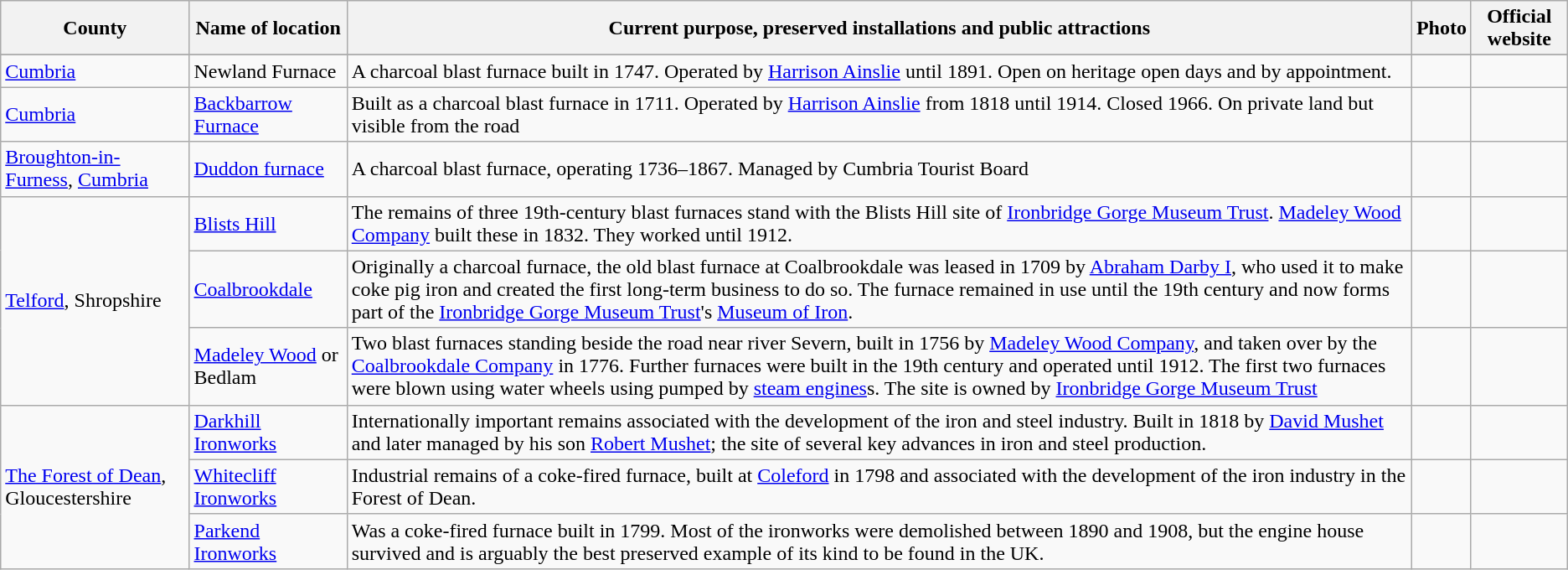<table class="wikitable">
<tr>
<th>County</th>
<th>Name of location</th>
<th>Current purpose, preserved installations and public attractions</th>
<th>Photo</th>
<th>Official website</th>
</tr>
<tr>
</tr>
<tr>
<td><a href='#'>Cumbria</a></td>
<td>Newland Furnace</td>
<td>A charcoal blast furnace built in 1747.  Operated by <a href='#'>Harrison Ainslie</a> until 1891.  Open on heritage open days and by appointment.</td>
<td></td>
<td></td>
</tr>
<tr>
<td><a href='#'>Cumbria</a></td>
<td><a href='#'>Backbarrow Furnace</a></td>
<td>Built as a charcoal blast furnace in 1711.  Operated by <a href='#'>Harrison Ainslie</a> from 1818 until 1914.  Closed 1966.  On private land but visible from the road</td>
<td></td>
<td></td>
</tr>
<tr>
<td><a href='#'>Broughton-in-Furness</a>, <a href='#'>Cumbria</a></td>
<td><a href='#'>Duddon furnace</a></td>
<td>A charcoal blast furnace, operating 1736–1867.  Managed by Cumbria Tourist Board</td>
<td></td>
<td></td>
</tr>
<tr>
<td rowspan=3><a href='#'>Telford</a>, Shropshire</td>
<td><a href='#'>Blists Hill</a></td>
<td>The remains of three 19th-century blast furnaces stand with the Blists Hill site of <a href='#'>Ironbridge Gorge Museum Trust</a>.  <a href='#'>Madeley Wood Company</a> built these in 1832.  They worked until 1912.</td>
<td></td>
<td></td>
</tr>
<tr>
<td><a href='#'>Coalbrookdale</a></td>
<td>Originally a charcoal furnace, the old blast furnace at Coalbrookdale was leased in 1709 by <a href='#'>Abraham Darby I</a>, who used it to make coke pig iron and created the first long-term business to do so.  The furnace remained in use until the 19th century and now forms part of the <a href='#'>Ironbridge Gorge Museum Trust</a>'s <a href='#'>Museum of Iron</a>.</td>
<td></td>
<td></td>
</tr>
<tr>
<td><a href='#'>Madeley Wood</a> or Bedlam</td>
<td>Two blast furnaces standing beside the road near river Severn, built in 1756 by <a href='#'>Madeley Wood Company</a>, and taken over by the <a href='#'>Coalbrookdale Company</a> in 1776.  Further furnaces were built in the 19th century and operated until 1912. The first two furnaces were blown using water wheels using pumped by <a href='#'>steam engines</a>s.  The site is owned by <a href='#'>Ironbridge Gorge Museum Trust</a></td>
<td></td>
<td></td>
</tr>
<tr>
<td rowspan=3><a href='#'>The Forest of Dean</a>, Gloucestershire</td>
<td><a href='#'>Darkhill Ironworks</a></td>
<td>Internationally important remains associated with the development of the iron and steel industry. Built in 1818 by <a href='#'>David Mushet</a> and later managed by his son <a href='#'>Robert Mushet</a>; the site of several key advances in iron and steel production.</td>
<td></td>
<td></td>
</tr>
<tr>
<td><a href='#'>Whitecliff Ironworks</a></td>
<td>Industrial remains of a coke-fired furnace, built at <a href='#'>Coleford</a> in 1798 and associated with the development of the iron industry in the Forest of Dean.</td>
<td></td>
<td></td>
</tr>
<tr>
<td><a href='#'>Parkend Ironworks</a></td>
<td>Was a coke-fired furnace built in 1799. Most of the ironworks were demolished between 1890 and 1908, but the engine house survived and is arguably the best preserved example of its kind to be found in the UK.</td>
<td></td>
<td></td>
</tr>
</table>
